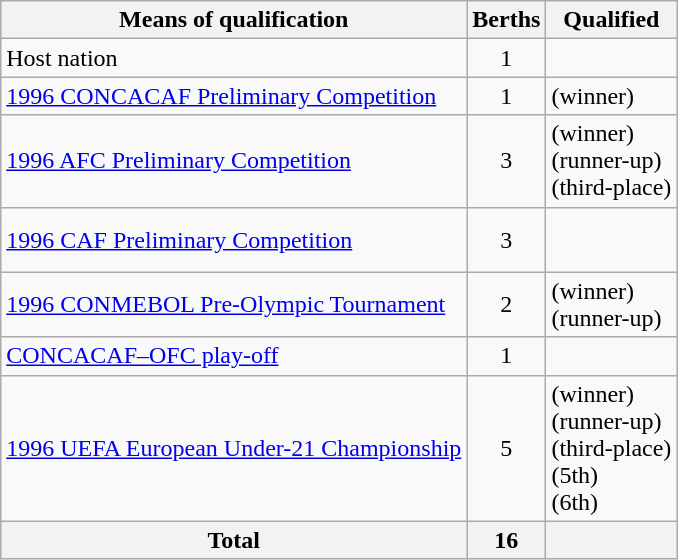<table class="wikitable">
<tr>
<th>Means of qualification</th>
<th>Berths</th>
<th>Qualified</th>
</tr>
<tr>
<td>Host nation</td>
<td style="text-align:center;">1</td>
<td></td>
</tr>
<tr>
<td><a href='#'>1996 CONCACAF Preliminary Competition</a></td>
<td style="text-align:center;">1</td>
<td> (winner)</td>
</tr>
<tr>
<td><a href='#'>1996 AFC Preliminary Competition</a></td>
<td style="text-align:center;">3</td>
<td> (winner)<br> (runner-up)<br> (third-place)</td>
</tr>
<tr>
<td><a href='#'>1996 CAF Preliminary Competition</a></td>
<td style="text-align:center;">3</td>
<td><br><br></td>
</tr>
<tr>
<td><a href='#'>1996 CONMEBOL Pre-Olympic Tournament</a></td>
<td style="text-align:center;">2</td>
<td> (winner)<br> (runner-up)</td>
</tr>
<tr>
<td><a href='#'>CONCACAF–OFC play-off</a></td>
<td align="center">1</td>
<td></td>
</tr>
<tr>
<td><a href='#'>1996 UEFA European Under-21 Championship</a></td>
<td style="text-align:center;">5</td>
<td> (winner)<br> (runner-up)<br> (third-place)<br> (5th)<br> (6th)</td>
</tr>
<tr>
<th>Total</th>
<th>16</th>
<th></th>
</tr>
</table>
